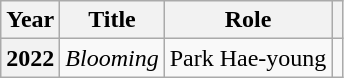<table class="wikitable sortable plainrowheaders">
<tr>
<th scope="col">Year</th>
<th scope="col">Title</th>
<th scope="col">Role</th>
<th scope="col" class="unsortable"></th>
</tr>
<tr>
<th scope="row">2022</th>
<td><em>Blooming</em></td>
<td>Park Hae-young</td>
<td></td>
</tr>
</table>
